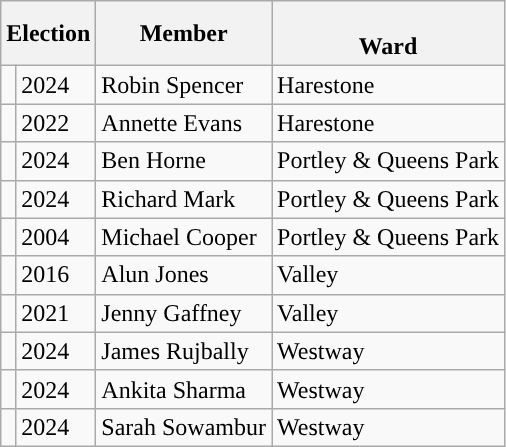<table class="wikitable">
<tr>
<th colspan="2">Election</th>
<th>Member</th>
<th><br>Ward</th>
</tr>
<tr>
<td style="background-color: "></td>
<td>2024</td>
<td>Robin Spencer</td>
<td>Harestone</td>
</tr>
<tr>
<td style="background-color: "></td>
<td>2022</td>
<td>Annette Evans</td>
<td>Harestone</td>
</tr>
<tr>
<td style="background-color: "></td>
<td>2024</td>
<td>Ben Horne</td>
<td>Portley & Queens Park</td>
</tr>
<tr>
<td style="background-color: "></td>
<td>2024</td>
<td>Richard Mark</td>
<td>Portley & Queens Park</td>
</tr>
<tr>
<td style="background-color: "></td>
<td>2004</td>
<td>Michael Cooper</td>
<td>Portley & Queens Park</td>
</tr>
<tr>
<td style="background-color: "></td>
<td>2016</td>
<td>Alun Jones</td>
<td>Valley</td>
</tr>
<tr>
<td style="background-color: "></td>
<td>2021</td>
<td>Jenny Gaffney</td>
<td>Valley</td>
</tr>
<tr>
<td style="background-color: "></td>
<td>2024</td>
<td>James Rujbally</td>
<td>Westway</td>
</tr>
<tr>
<td style="background-color: "></td>
<td>2024</td>
<td>Ankita Sharma</td>
<td>Westway</td>
</tr>
<tr>
<td style="background-color: "></td>
<td>2024</td>
<td>Sarah Sowambur</td>
<td>Westway</td>
</tr>
</table>
